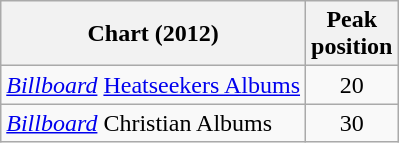<table class="wikitable">
<tr>
<th>Chart (2012)</th>
<th>Peak<br>position</th>
</tr>
<tr>
<td><em><a href='#'>Billboard</a></em> <a href='#'>Heatseekers Albums</a></td>
<td style="text-align:center;">20</td>
</tr>
<tr>
<td><em><a href='#'>Billboard</a></em> Christian Albums</td>
<td style="text-align:center;">30</td>
</tr>
</table>
